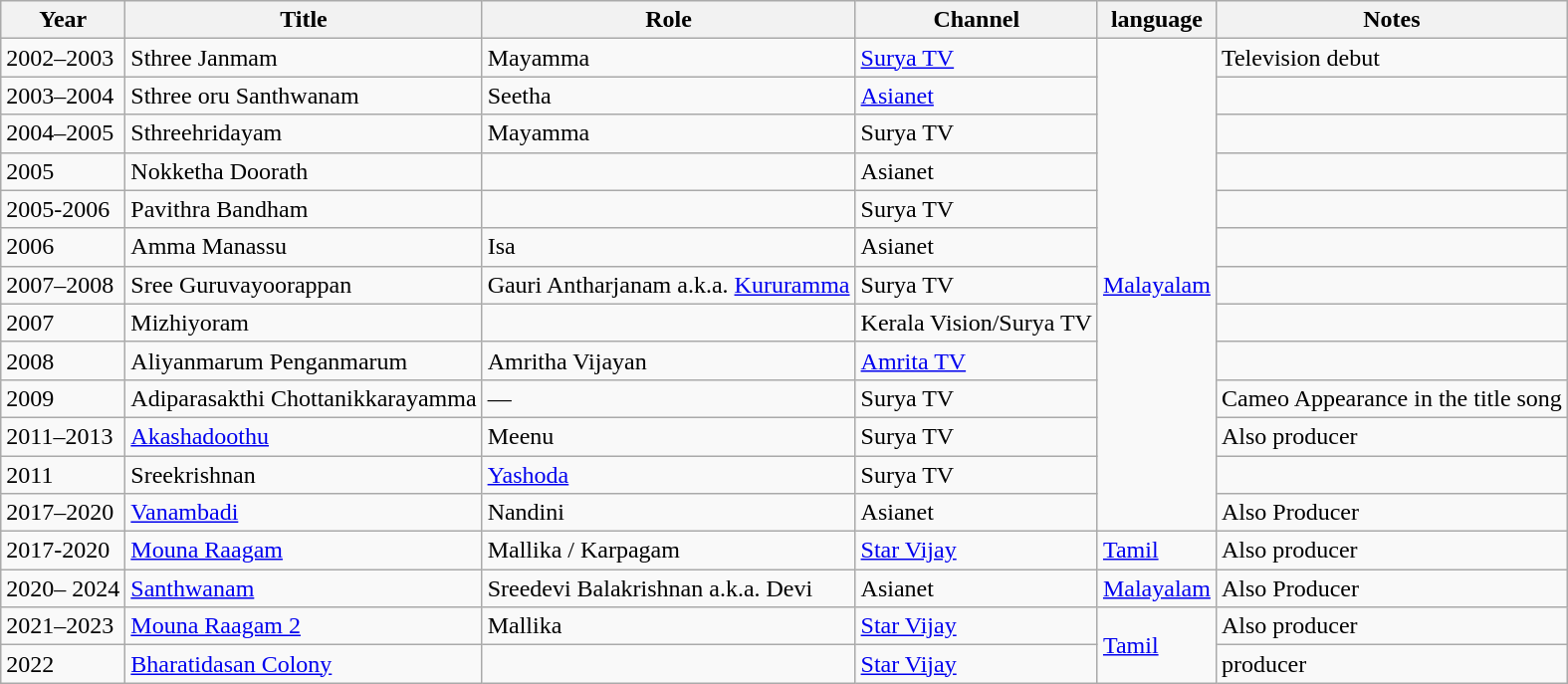<table class="wikitable sortable">
<tr>
<th scope="col">Year</th>
<th scope="col">Title</th>
<th scope="col">Role</th>
<th scope="col">Channel</th>
<th scope="col">language</th>
<th scope="col" class="unsortable">Notes</th>
</tr>
<tr>
<td>2002–2003</td>
<td>Sthree Janmam</td>
<td>Mayamma</td>
<td><a href='#'>Surya TV</a></td>
<td Rowspan=13><a href='#'>Malayalam</a></td>
<td>Television debut</td>
</tr>
<tr>
<td>2003–2004</td>
<td>Sthree oru Santhwanam</td>
<td>Seetha</td>
<td><a href='#'>Asianet</a></td>
<td></td>
</tr>
<tr>
<td>2004–2005</td>
<td>Sthreehridayam</td>
<td>Mayamma</td>
<td>Surya TV</td>
<td></td>
</tr>
<tr>
<td>2005</td>
<td>Nokketha Doorath</td>
<td></td>
<td>Asianet</td>
<td></td>
</tr>
<tr>
<td>2005-2006</td>
<td>Pavithra Bandham</td>
<td></td>
<td>Surya TV</td>
<td></td>
</tr>
<tr>
<td>2006</td>
<td>Amma Manassu</td>
<td>Isa</td>
<td>Asianet</td>
<td></td>
</tr>
<tr>
<td>2007–2008</td>
<td>Sree Guruvayoorappan</td>
<td>Gauri Antharjanam a.k.a. <a href='#'>Kururamma</a></td>
<td>Surya TV</td>
<td></td>
</tr>
<tr>
<td>2007</td>
<td>Mizhiyoram</td>
<td></td>
<td>Kerala Vision/Surya TV</td>
<td></td>
</tr>
<tr>
<td>2008</td>
<td>Aliyanmarum Penganmarum</td>
<td>Amritha Vijayan</td>
<td><a href='#'>Amrita TV</a></td>
<td></td>
</tr>
<tr>
<td>2009</td>
<td>Adiparasakthi Chottanikkarayamma</td>
<td>—</td>
<td>Surya TV</td>
<td>Cameo Appearance in the title song</td>
</tr>
<tr>
<td>2011–2013</td>
<td><a href='#'>Akashadoothu</a></td>
<td>Meenu</td>
<td>Surya TV</td>
<td>Also producer</td>
</tr>
<tr>
<td>2011</td>
<td>Sreekrishnan</td>
<td><a href='#'>Yashoda</a></td>
<td>Surya TV</td>
<td></td>
</tr>
<tr>
<td>2017–2020</td>
<td><a href='#'>Vanambadi</a></td>
<td>Nandini</td>
<td>Asianet</td>
<td>Also Producer</td>
</tr>
<tr>
<td>2017-2020</td>
<td><a href='#'>Mouna Raagam</a></td>
<td>Mallika / Karpagam</td>
<td><a href='#'>Star Vijay</a></td>
<td><a href='#'>Tamil</a></td>
<td>Also producer</td>
</tr>
<tr>
<td>2020– 2024</td>
<td><a href='#'>Santhwanam</a></td>
<td>Sreedevi Balakrishnan a.k.a. Devi</td>
<td>Asianet</td>
<td><a href='#'>Malayalam</a></td>
<td>Also Producer</td>
</tr>
<tr>
<td>2021–2023</td>
<td><a href='#'>Mouna Raagam 2</a></td>
<td>Mallika</td>
<td><a href='#'>Star Vijay</a></td>
<td rowspan=2><a href='#'>Tamil</a></td>
<td>Also producer</td>
</tr>
<tr>
<td>2022</td>
<td><a href='#'>Bharatidasan Colony</a></td>
<td></td>
<td><a href='#'>Star Vijay</a></td>
<td>producer</td>
</tr>
</table>
